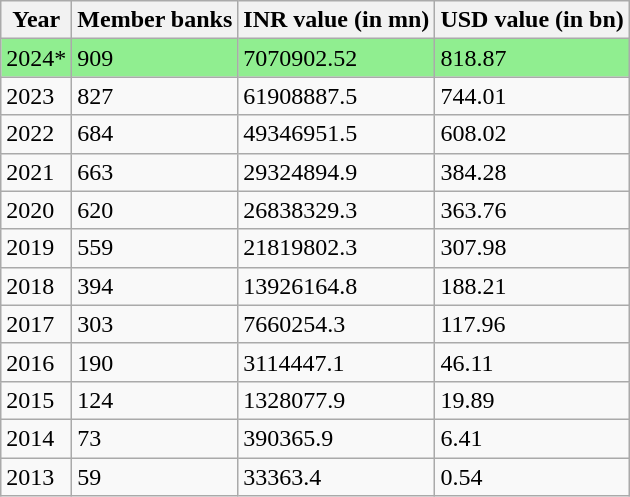<table class="wikitable">
<tr>
<th>Year</th>
<th>Member banks</th>
<th>INR value (in mn)</th>
<th>USD value (in bn)</th>
</tr>
<tr>
<td style="background-color: lightgreen;">2024*</td>
<td style="background-color: lightgreen;">909</td>
<td style="background-color: lightgreen;">7070902.52</td>
<td style="background-color: lightgreen;">818.87</td>
</tr>
<tr>
<td>2023</td>
<td>827</td>
<td>61908887.5</td>
<td>744.01</td>
</tr>
<tr>
<td>2022</td>
<td>684</td>
<td>49346951.5</td>
<td>608.02</td>
</tr>
<tr>
<td>2021</td>
<td>663</td>
<td>29324894.9</td>
<td>384.28</td>
</tr>
<tr>
<td>2020</td>
<td>620</td>
<td>26838329.3</td>
<td>363.76</td>
</tr>
<tr>
<td>2019</td>
<td>559</td>
<td>21819802.3</td>
<td>307.98</td>
</tr>
<tr>
<td>2018</td>
<td>394</td>
<td>13926164.8</td>
<td>188.21</td>
</tr>
<tr>
<td>2017</td>
<td>303</td>
<td>7660254.3</td>
<td>117.96</td>
</tr>
<tr>
<td>2016</td>
<td>190</td>
<td>3114447.1</td>
<td>46.11</td>
</tr>
<tr>
<td>2015</td>
<td>124</td>
<td>1328077.9</td>
<td>19.89</td>
</tr>
<tr>
<td>2014</td>
<td>73</td>
<td>390365.9</td>
<td>6.41</td>
</tr>
<tr>
<td>2013</td>
<td>59</td>
<td>33363.4</td>
<td>0.54</td>
</tr>
</table>
